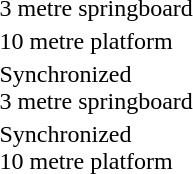<table>
<tr>
<td>3 metre springboard <br></td>
<td><strong> </strong></td>
<td></td>
<td></td>
</tr>
<tr>
<td>10 metre platform <br></td>
<td><strong> </strong></td>
<td></td>
<td></td>
</tr>
<tr>
<td>Synchronized<br>3 metre springboard <br></td>
<td><strong><br></strong></td>
<td><br></td>
<td><br></td>
</tr>
<tr>
<td>Synchronized<br>10 metre platform <br></td>
<td><strong><br></strong></td>
<td><br></td>
<td><br></td>
</tr>
</table>
